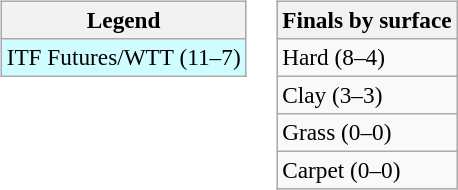<table>
<tr valign=top>
<td><br><table class=wikitable style=font-size:97%>
<tr>
<th>Legend</th>
</tr>
<tr bgcolor=cffcff>
<td>ITF Futures/WTT (11–7)</td>
</tr>
</table>
</td>
<td><br><table class=wikitable style=font-size:97%>
<tr>
<th>Finals by surface</th>
</tr>
<tr>
<td>Hard (8–4)</td>
</tr>
<tr>
<td>Clay (3–3)</td>
</tr>
<tr>
<td>Grass (0–0)</td>
</tr>
<tr>
<td>Carpet (0–0)</td>
</tr>
</table>
</td>
</tr>
</table>
